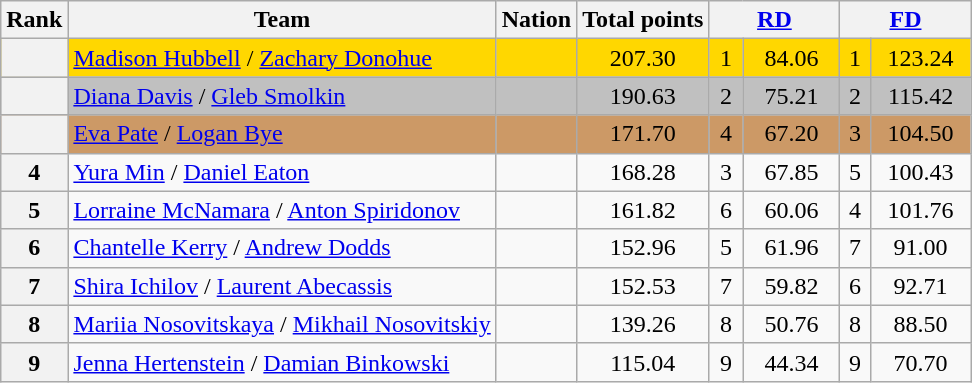<table class="wikitable sortable" style="text-align:left">
<tr>
<th scope="col">Rank</th>
<th scope="col">Team</th>
<th scope="col">Nation</th>
<th scope="col">Total points</th>
<th scope="col" colspan="2" width="80px"><a href='#'>RD</a></th>
<th scope="col" colspan="2" width="80px"><a href='#'>FD</a></th>
</tr>
<tr bgcolor="gold">
<th scope="row"></th>
<td><a href='#'>Madison Hubbell</a> / <a href='#'>Zachary Donohue</a></td>
<td></td>
<td align="center">207.30</td>
<td align="center">1</td>
<td align="center">84.06</td>
<td align="center">1</td>
<td align="center">123.24</td>
</tr>
<tr bgcolor="silver">
<th scope="row"></th>
<td><a href='#'>Diana Davis</a> / <a href='#'>Gleb Smolkin</a></td>
<td></td>
<td align="center">190.63</td>
<td align="center">2</td>
<td align="center">75.21</td>
<td align="center">2</td>
<td align="center">115.42</td>
</tr>
<tr bgcolor="cc9966">
<th scope="row"></th>
<td><a href='#'>Eva Pate</a> / <a href='#'>Logan Bye</a></td>
<td></td>
<td align="center">171.70</td>
<td align="center">4</td>
<td align="center">67.20</td>
<td align="center">3</td>
<td align="center">104.50</td>
</tr>
<tr>
<th scope="row">4</th>
<td><a href='#'>Yura Min</a> / <a href='#'>Daniel Eaton</a></td>
<td></td>
<td align="center">168.28</td>
<td align="center">3</td>
<td align="center">67.85</td>
<td align="center">5</td>
<td align="center">100.43</td>
</tr>
<tr>
<th scope="row">5</th>
<td><a href='#'>Lorraine McNamara</a> / <a href='#'>Anton Spiridonov</a></td>
<td></td>
<td align="center">161.82</td>
<td align="center">6</td>
<td align="center">60.06</td>
<td align="center">4</td>
<td align="center">101.76</td>
</tr>
<tr>
<th scope="row">6</th>
<td><a href='#'>Chantelle Kerry</a> / <a href='#'>Andrew Dodds</a></td>
<td></td>
<td align="center">152.96</td>
<td align="center">5</td>
<td align="center">61.96</td>
<td align="center">7</td>
<td align="center">91.00</td>
</tr>
<tr>
<th scope="row">7</th>
<td><a href='#'>Shira Ichilov</a> / <a href='#'>Laurent Abecassis</a></td>
<td></td>
<td align="center">152.53</td>
<td align="center">7</td>
<td align="center">59.82</td>
<td align="center">6</td>
<td align="center">92.71</td>
</tr>
<tr>
<th scope="row">8</th>
<td><a href='#'>Mariia Nosovitskaya</a> / <a href='#'>Mikhail Nosovitskiy</a></td>
<td></td>
<td align="center">139.26</td>
<td align="center">8</td>
<td align="center">50.76</td>
<td align="center">8</td>
<td align="center">88.50</td>
</tr>
<tr>
<th scope="row">9</th>
<td><a href='#'>Jenna Hertenstein</a> / <a href='#'>Damian Binkowski</a></td>
<td></td>
<td align="center">115.04</td>
<td align="center">9</td>
<td align="center">44.34</td>
<td align="center">9</td>
<td align="center">70.70</td>
</tr>
</table>
